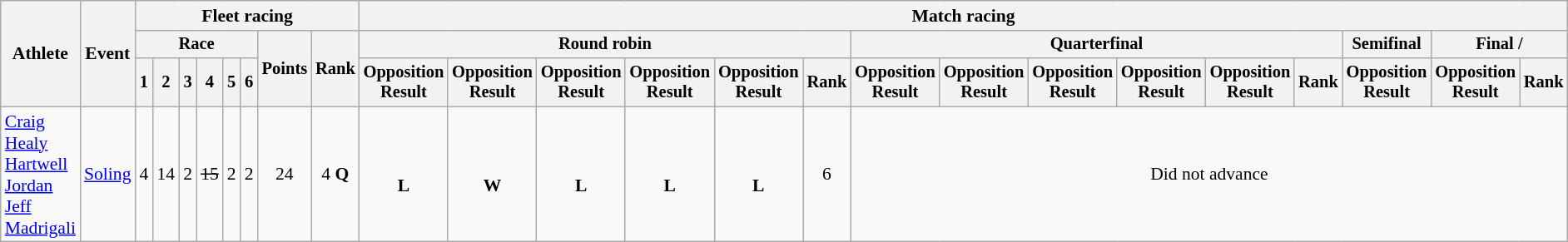<table class=wikitable style=font-size:90%;text-align:center>
<tr>
<th rowspan=3>Athlete</th>
<th rowspan=3>Event</th>
<th colspan=8>Fleet racing</th>
<th colspan=15>Match racing</th>
</tr>
<tr style=font-size:95%>
<th colspan=6>Race</th>
<th rowspan=2>Points</th>
<th rowspan=2>Rank</th>
<th colspan=6>Round robin</th>
<th colspan=6>Quarterfinal</th>
<th>Semifinal</th>
<th colspan=2>Final / </th>
</tr>
<tr style=font-size:95%>
<th>1</th>
<th>2</th>
<th>3</th>
<th>4</th>
<th>5</th>
<th>6</th>
<th>Opposition<br>Result</th>
<th>Opposition<br>Result</th>
<th>Opposition<br>Result</th>
<th>Opposition<br>Result</th>
<th>Opposition<br>Result</th>
<th>Rank</th>
<th>Opposition<br>Result</th>
<th>Opposition<br>Result</th>
<th>Opposition<br>Result</th>
<th>Opposition<br>Result</th>
<th>Opposition<br>Result</th>
<th>Rank</th>
<th>Opposition<br>Result</th>
<th>Opposition<br>Result</th>
<th>Rank</th>
</tr>
<tr>
<td align=left><a href='#'>Craig Healy</a><br><a href='#'>Hartwell Jordan</a><br><a href='#'>Jeff Madrigali</a></td>
<td align=left><a href='#'>Soling</a></td>
<td>4</td>
<td>14</td>
<td>2</td>
<td><s>15</s></td>
<td>2</td>
<td>2</td>
<td>24</td>
<td>4 <strong>Q</strong></td>
<td><br><strong>L</strong></td>
<td><br><strong>W</strong></td>
<td><br><strong>L</strong></td>
<td><br><strong>L</strong></td>
<td><br><strong>L</strong></td>
<td>6</td>
<td colspan=9>Did not advance</td>
</tr>
</table>
